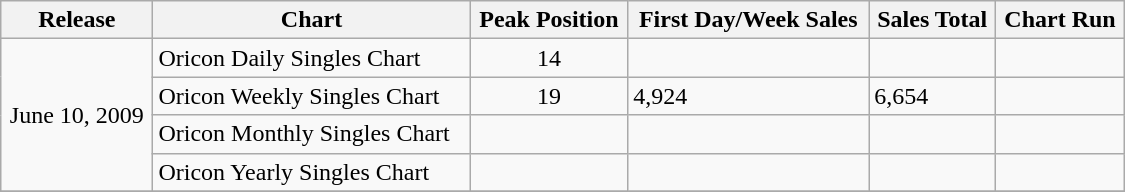<table class="wikitable" width="750px">
<tr>
<th align="left">Release</th>
<th align="left">Chart</th>
<th align="left">Peak Position</th>
<th align="left">First Day/Week Sales</th>
<th align="left">Sales Total</th>
<th align="left">Chart Run</th>
</tr>
<tr>
<td align="center" rowspan="4">June 10, 2009</td>
<td align="left">Oricon Daily Singles Chart</td>
<td align="center">14</td>
<td align="left"></td>
<td align="left"></td>
<td align="left"></td>
</tr>
<tr>
<td align="left">Oricon Weekly Singles Chart</td>
<td align="center">19</td>
<td align="left">4,924</td>
<td align="left">6,654</td>
<td align="left"></td>
</tr>
<tr>
<td align="left">Oricon Monthly Singles Chart</td>
<td align="center"></td>
<td align="left"></td>
<td align="left"></td>
<td align="left"></td>
</tr>
<tr>
<td align="left">Oricon Yearly Singles Chart</td>
<td align="center"></td>
<td align="left"></td>
<td align="left"></td>
<td align="left"></td>
</tr>
<tr>
</tr>
</table>
